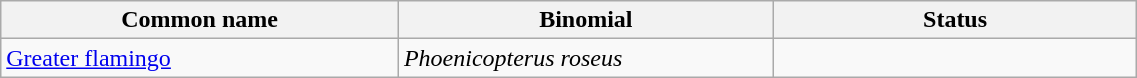<table width=60% class="wikitable">
<tr>
<th width=35%>Common name</th>
<th width=33%>Binomial</th>
<th width=32%>Status</th>
</tr>
<tr>
<td><a href='#'>Greater flamingo</a></td>
<td><em>Phoenicopterus roseus</em></td>
<td></td>
</tr>
</table>
